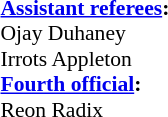<table width=100% style="font-size:90%">
<tr>
<td><br><strong><a href='#'>Assistant referees</a>:</strong>
<br>Ojay Duhaney
<br>Irrots Appleton
<br><strong><a href='#'>Fourth official</a>:</strong>
<br>Reon Radix</td>
</tr>
</table>
